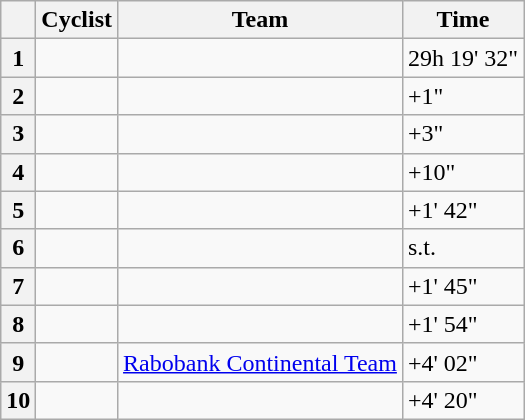<table class="wikitable">
<tr>
<th></th>
<th>Cyclist</th>
<th>Team</th>
<th>Time</th>
</tr>
<tr>
<th>1</th>
<td></td>
<td></td>
<td>29h 19' 32"</td>
</tr>
<tr>
<th>2</th>
<td></td>
<td></td>
<td>+1"</td>
</tr>
<tr>
<th>3</th>
<td></td>
<td></td>
<td>+3"</td>
</tr>
<tr>
<th>4</th>
<td></td>
<td></td>
<td>+10"</td>
</tr>
<tr>
<th>5</th>
<td></td>
<td></td>
<td>+1' 42"</td>
</tr>
<tr>
<th>6</th>
<td></td>
<td></td>
<td>s.t.</td>
</tr>
<tr>
<th>7</th>
<td></td>
<td></td>
<td>+1' 45"</td>
</tr>
<tr>
<th>8</th>
<td></td>
<td></td>
<td>+1' 54"</td>
</tr>
<tr>
<th>9</th>
<td></td>
<td><a href='#'>Rabobank Continental Team</a></td>
<td>+4' 02"</td>
</tr>
<tr>
<th>10</th>
<td></td>
<td></td>
<td>+4' 20"</td>
</tr>
</table>
